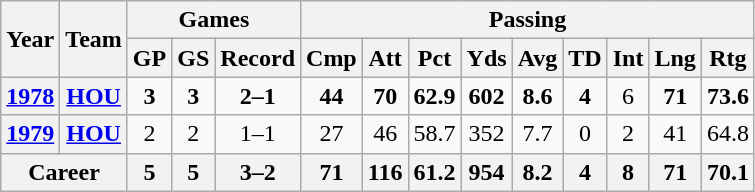<table class="wikitable " style="text-align:center">
<tr>
<th rowspan="2">Year</th>
<th rowspan="2">Team</th>
<th colspan="3">Games</th>
<th colspan="9">Passing</th>
</tr>
<tr>
<th>GP</th>
<th>GS</th>
<th>Record</th>
<th>Cmp</th>
<th>Att</th>
<th>Pct</th>
<th>Yds</th>
<th>Avg</th>
<th>TD</th>
<th>Int</th>
<th>Lng</th>
<th>Rtg</th>
</tr>
<tr>
<th><a href='#'>1978</a></th>
<th><a href='#'>HOU</a></th>
<td><strong>3</strong></td>
<td><strong>3</strong></td>
<td><strong>2–1</strong></td>
<td><strong>44</strong></td>
<td><strong>70</strong></td>
<td><strong>62.9</strong></td>
<td><strong>602</strong></td>
<td><strong>8.6</strong></td>
<td><strong>4</strong></td>
<td>6</td>
<td><strong>71</strong></td>
<td><strong>73.6</strong></td>
</tr>
<tr>
<th><a href='#'>1979</a></th>
<th><a href='#'>HOU</a></th>
<td>2</td>
<td>2</td>
<td>1–1</td>
<td>27</td>
<td>46</td>
<td>58.7</td>
<td>352</td>
<td>7.7</td>
<td>0</td>
<td>2</td>
<td>41</td>
<td>64.8</td>
</tr>
<tr>
<th colspan="2">Career</th>
<th>5</th>
<th>5</th>
<th>3–2</th>
<th>71</th>
<th>116</th>
<th>61.2</th>
<th>954</th>
<th>8.2</th>
<th>4</th>
<th>8</th>
<th>71</th>
<th>70.1</th>
</tr>
</table>
